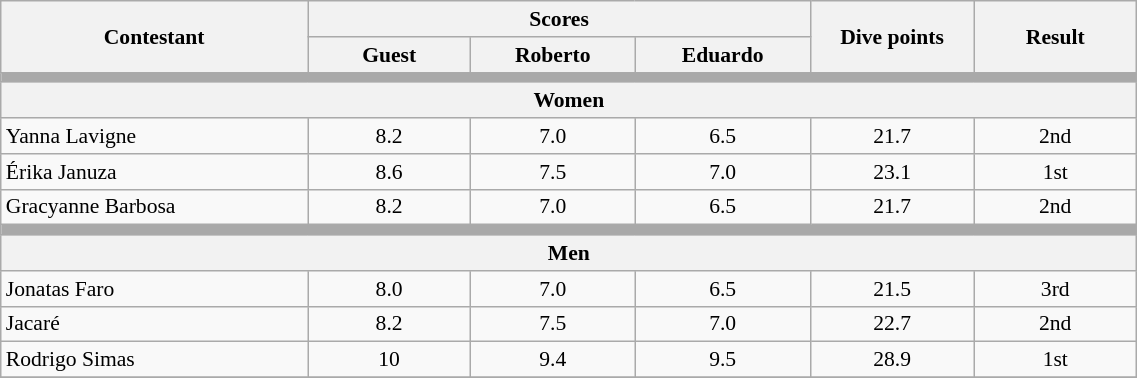<table class="wikitable" style="text-align:center;  width:60%; font-size:90%;">
<tr>
<th rowspan="2" width=100>Contestant</th>
<th colspan="3" width=150>Scores</th>
<th rowspan="2" width=050>Dive points</th>
<th rowspan="2" width=050>Result</th>
</tr>
<tr>
<th width=50>Guest</th>
<th width=50>Roberto</th>
<th width=50>Eduardo</th>
</tr>
<tr>
<td colspan=6 bgcolor="#A9A9A9"></td>
</tr>
<tr>
<th colspan=6>Women</th>
</tr>
<tr>
<td align="left">Yanna Lavigne</td>
<td>8.2</td>
<td>7.0</td>
<td>6.5</td>
<td>21.7</td>
<td>2nd</td>
</tr>
<tr>
<td align="left">Érika Januza</td>
<td>8.6</td>
<td>7.5</td>
<td>7.0</td>
<td>23.1</td>
<td>1st</td>
</tr>
<tr>
<td align="left">Gracyanne Barbosa</td>
<td>8.2</td>
<td>7.0</td>
<td>6.5</td>
<td>21.7</td>
<td>2nd</td>
</tr>
<tr>
<td colspan=6 bgcolor="#A9A9A9"></td>
</tr>
<tr>
<th colspan=6>Men</th>
</tr>
<tr>
<td align="left">Jonatas Faro</td>
<td>8.0</td>
<td>7.0</td>
<td>6.5</td>
<td>21.5</td>
<td>3rd</td>
</tr>
<tr>
<td align="left">Jacaré</td>
<td>8.2</td>
<td>7.5</td>
<td>7.0</td>
<td>22.7</td>
<td>2nd</td>
</tr>
<tr>
<td align="left">Rodrigo Simas</td>
<td>10</td>
<td>9.4</td>
<td>9.5</td>
<td>28.9</td>
<td>1st</td>
</tr>
<tr>
</tr>
</table>
